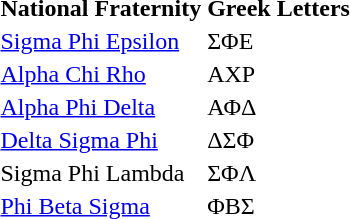<table style="text-align:center class="wikitable sortable" style="margin: float">
<tr>
<th>National Fraternity</th>
<th>Greek Letters</th>
</tr>
<tr>
<td><a href='#'>Sigma Phi Epsilon</a></td>
<td>ΣΦΕ</td>
</tr>
<tr>
<td><a href='#'>Alpha Chi Rho</a></td>
<td>ΑΧΡ</td>
</tr>
<tr>
<td><a href='#'>Alpha Phi Delta</a></td>
<td>ΑΦΔ</td>
</tr>
<tr>
<td><a href='#'>Delta Sigma Phi</a></td>
<td>ΔΣΦ</td>
</tr>
<tr>
<td>Sigma Phi Lambda</td>
<td>ΣΦΛ</td>
</tr>
<tr>
<td><a href='#'>Phi Beta Sigma</a></td>
<td>ΦΒΣ</td>
</tr>
</table>
